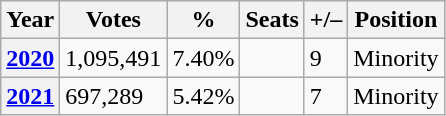<table class="wikitable">
<tr>
<th>Year</th>
<th>Votes</th>
<th>%</th>
<th>Seats</th>
<th>+/–</th>
<th>Position</th>
</tr>
<tr>
<th><a href='#'>2020</a></th>
<td>1,095,491</td>
<td>7.40%</td>
<td></td>
<td> 9</td>
<td>Minority</td>
</tr>
<tr>
<th><a href='#'>2021</a></th>
<td>697,289</td>
<td>5.42%</td>
<td></td>
<td> 7</td>
<td>Minority</td>
</tr>
</table>
